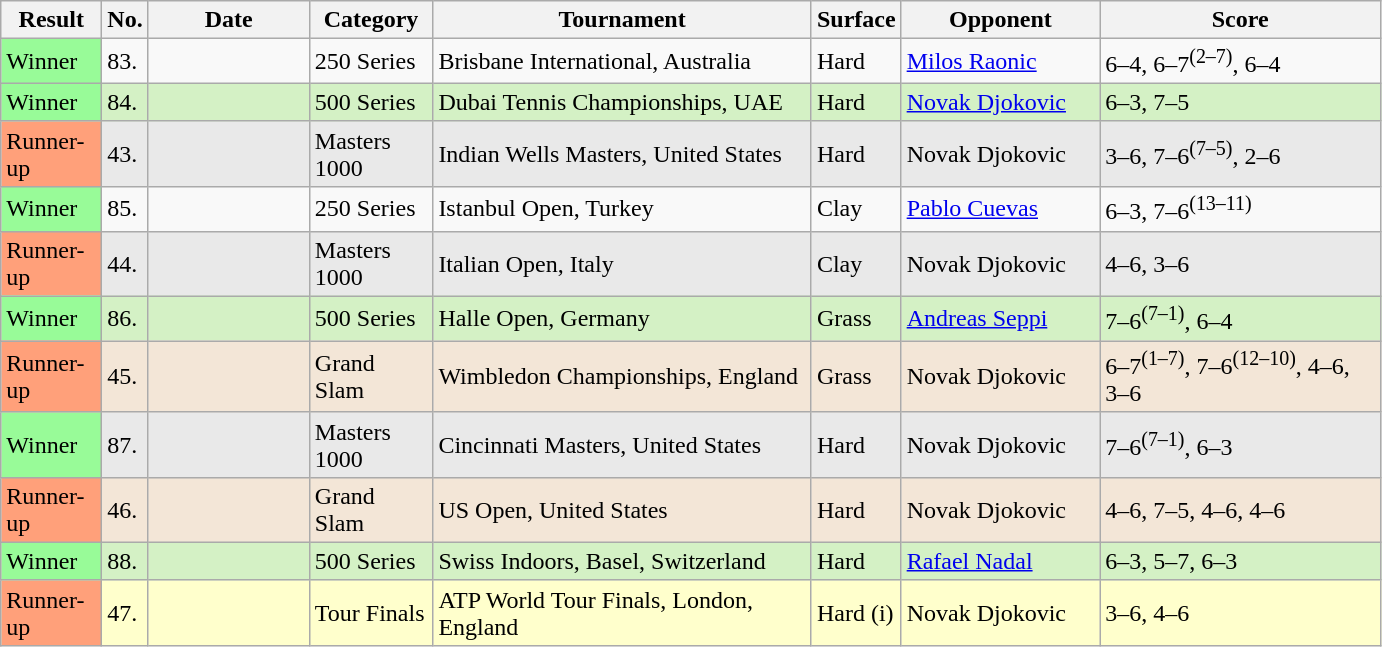<table class="sortable wikitable">
<tr>
<th width=60>Result</th>
<th width=20>No.</th>
<th width=100>Date</th>
<th width=75>Category</th>
<th width=245>Tournament</th>
<th width=50>Surface</th>
<th width=125>Opponent</th>
<th width=180>Score</th>
</tr>
<tr>
<td style="background:#98fb98;">Winner</td>
<td>83.</td>
<td></td>
<td>250 Series</td>
<td>Brisbane International, Australia</td>
<td>Hard</td>
<td> <a href='#'>Milos Raonic</a></td>
<td>6–4, 6–7<sup>(2–7)</sup>, 6–4</td>
</tr>
<tr style="background:#D4F1C5;">
<td style="background:#98fb98;">Winner</td>
<td>84.</td>
<td></td>
<td>500 Series</td>
<td>Dubai Tennis Championships, UAE </td>
<td>Hard</td>
<td> <a href='#'>Novak Djokovic</a></td>
<td>6–3, 7–5</td>
</tr>
<tr style="background:#E9E9E9;">
<td style="background:#ffa07a;">Runner-up</td>
<td>43.</td>
<td></td>
<td>Masters 1000</td>
<td>Indian Wells Masters, United States</td>
<td>Hard</td>
<td> Novak Djokovic</td>
<td>3–6, 7–6<sup>(7–5)</sup>, 2–6</td>
</tr>
<tr>
<td style="background:#98fb98;">Winner</td>
<td>85.</td>
<td></td>
<td>250 Series</td>
<td>Istanbul Open, Turkey</td>
<td>Clay</td>
<td> <a href='#'>Pablo Cuevas</a></td>
<td>6–3, 7–6<sup>(13–11)</sup></td>
</tr>
<tr style="background:#E9E9E9;">
<td style="background:#ffa07a;">Runner-up</td>
<td>44.</td>
<td></td>
<td>Masters 1000</td>
<td>Italian Open, Italy</td>
<td>Clay</td>
<td> Novak Djokovic</td>
<td>4–6, 3–6</td>
</tr>
<tr style="background:#D4F1C5;">
<td style="background:#98fb98;">Winner</td>
<td>86.</td>
<td></td>
<td>500 Series</td>
<td>Halle Open, Germany </td>
<td>Grass</td>
<td> <a href='#'>Andreas Seppi</a></td>
<td>7–6<sup>(7–1)</sup>, 6–4</td>
</tr>
<tr style="background:#f3e6d7;">
<td style="background:#ffa07a;">Runner-up</td>
<td>45.</td>
<td></td>
<td>Grand Slam</td>
<td>Wimbledon Championships, England</td>
<td>Grass</td>
<td> Novak Djokovic</td>
<td>6–7<sup>(1–7)</sup>, 7–6<sup>(12–10)</sup>, 4–6, 3–6</td>
</tr>
<tr style="background:#E9E9E9;">
<td style="background:#98fb98;">Winner</td>
<td>87.</td>
<td></td>
<td>Masters 1000</td>
<td>Cincinnati Masters, United States </td>
<td>Hard</td>
<td> Novak Djokovic</td>
<td>7–6<sup>(7–1)</sup>, 6–3</td>
</tr>
<tr style="background:#f3e6d7;">
<td style="background:#ffa07a;">Runner-up</td>
<td>46.</td>
<td></td>
<td>Grand Slam</td>
<td>US Open, United States</td>
<td>Hard</td>
<td> Novak Djokovic</td>
<td>4–6, 7–5, 4–6, 4–6</td>
</tr>
<tr style="background:#d4f1c5;">
<td style="background:#98fb98;">Winner</td>
<td>88.</td>
<td></td>
<td>500 Series</td>
<td>Swiss Indoors, Basel, Switzerland </td>
<td>Hard</td>
<td> <a href='#'>Rafael Nadal</a></td>
<td>6–3, 5–7, 6–3</td>
</tr>
<tr style="background:#ffc;">
<td style="background:#ffa07a;">Runner-up</td>
<td>47.</td>
<td></td>
<td>Tour Finals</td>
<td>ATP World Tour Finals, London, England</td>
<td>Hard (i)</td>
<td> Novak Djokovic</td>
<td>3–6, 4–6</td>
</tr>
</table>
